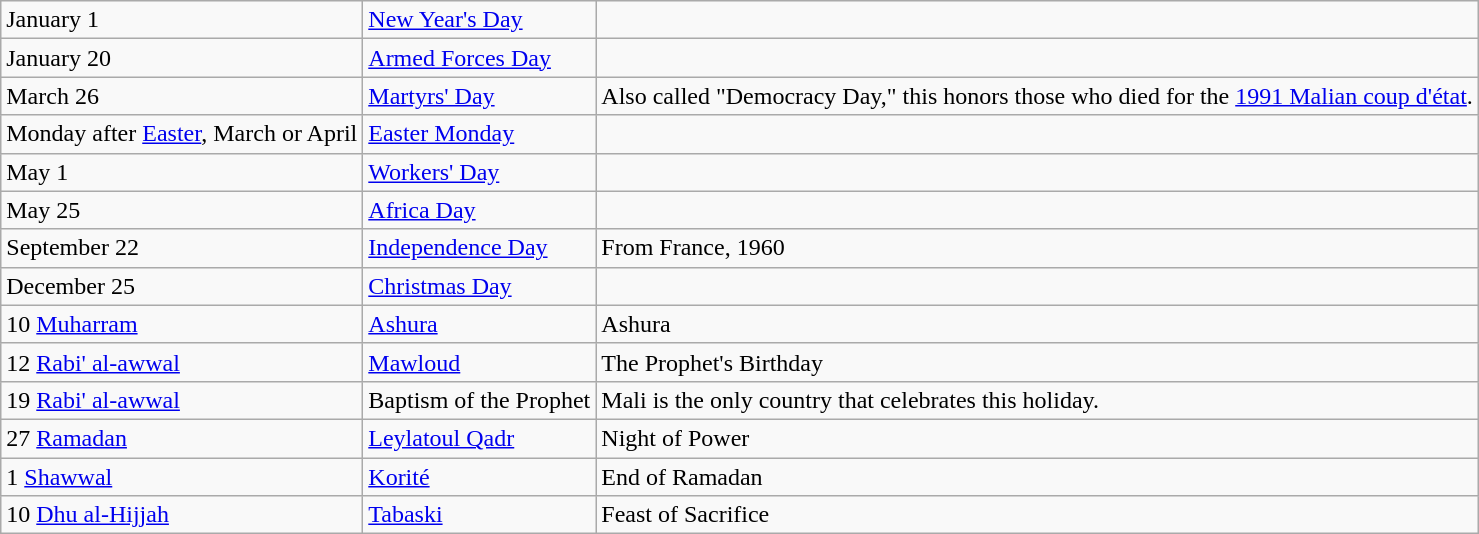<table class="wikitable">
<tr>
<td>January 1</td>
<td><a href='#'>New Year's Day</a></td>
<td><br></td>
</tr>
<tr>
<td>January 20</td>
<td><a href='#'>Armed Forces Day</a></td>
<td><br></td>
</tr>
<tr>
<td>March 26</td>
<td><a href='#'>Martyrs' Day</a></td>
<td>Also called "Democracy Day," this honors those who died for the <a href='#'>1991 Malian coup d'état</a>.</td>
</tr>
<tr>
<td>Monday after <a href='#'>Easter</a>, March or April</td>
<td><a href='#'>Easter Monday</a></td>
<td><br></td>
</tr>
<tr>
<td>May 1</td>
<td><a href='#'>Workers' Day</a></td>
<td><br></td>
</tr>
<tr>
<td>May 25</td>
<td><a href='#'>Africa Day</a></td>
<td><br></td>
</tr>
<tr>
<td>September 22</td>
<td><a href='#'>Independence Day</a></td>
<td>From France, 1960</td>
</tr>
<tr>
<td>December 25</td>
<td><a href='#'>Christmas Day</a></td>
<td><br></td>
</tr>
<tr>
<td>10 <a href='#'>Muharram</a></td>
<td><a href='#'>Ashura</a></td>
<td>Ashura</td>
</tr>
<tr>
<td>12 <a href='#'>Rabi' al-awwal</a></td>
<td><a href='#'>Mawloud</a></td>
<td>The Prophet's Birthday</td>
</tr>
<tr>
<td>19 <a href='#'>Rabi' al-awwal</a></td>
<td>Baptism of the Prophet</td>
<td>Mali is the only country that celebrates this holiday.</td>
</tr>
<tr>
<td>27 <a href='#'>Ramadan</a></td>
<td><a href='#'>Leylatoul Qadr</a></td>
<td>Night of Power</td>
</tr>
<tr>
<td>1 <a href='#'>Shawwal</a></td>
<td><a href='#'>Korité</a></td>
<td>End of Ramadan</td>
</tr>
<tr>
<td>10 <a href='#'>Dhu al-Hijjah</a></td>
<td><a href='#'>Tabaski</a></td>
<td>Feast of Sacrifice</td>
</tr>
</table>
